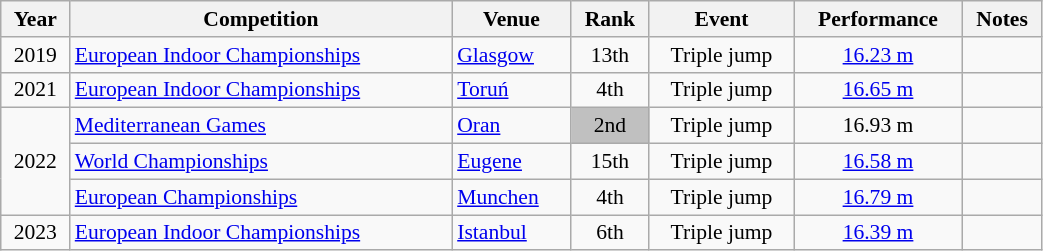<table class="wikitable" width=55% style="font-size:90%; text-align:center;">
<tr>
<th>Year</th>
<th>Competition</th>
<th>Venue</th>
<th>Rank</th>
<th>Event</th>
<th>Performance</th>
<th>Notes</th>
</tr>
<tr>
<td>2019</td>
<td align=left><a href='#'>European Indoor Championships</a></td>
<td align=left> <a href='#'>Glasgow</a></td>
<td>13th</td>
<td>Triple jump</td>
<td><a href='#'>16.23 m</a></td>
<td></td>
</tr>
<tr>
<td>2021</td>
<td align=left><a href='#'>European Indoor Championships</a></td>
<td align=left> <a href='#'>Toruń</a></td>
<td>4th</td>
<td>Triple jump</td>
<td><a href='#'>16.65 m</a></td>
<td></td>
</tr>
<tr>
<td rowspan=3>2022</td>
<td align=left><a href='#'>Mediterranean Games</a></td>
<td align=left> <a href='#'>Oran</a></td>
<td bgcolor=silver>2nd</td>
<td>Triple jump</td>
<td>16.93 m</td>
<td></td>
</tr>
<tr>
<td align=left><a href='#'>World Championships</a></td>
<td align=left> <a href='#'>Eugene</a></td>
<td>15th</td>
<td>Triple jump</td>
<td><a href='#'>16.58 m</a></td>
<td></td>
</tr>
<tr>
<td align=left><a href='#'>European Championships</a></td>
<td align=left> <a href='#'>Munchen</a></td>
<td>4th</td>
<td>Triple jump</td>
<td><a href='#'>16.79 m</a></td>
<td></td>
</tr>
<tr>
<td>2023</td>
<td align=left><a href='#'>European Indoor Championships</a></td>
<td align=left> <a href='#'>Istanbul</a></td>
<td>6th</td>
<td>Triple jump</td>
<td><a href='#'>16.39 m</a></td>
<td></td>
</tr>
</table>
